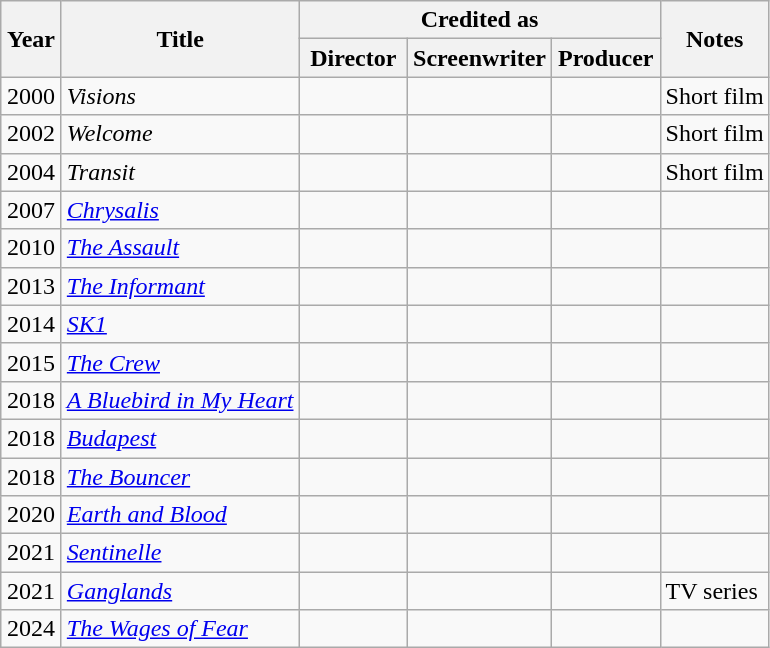<table class="wikitable sortable">
<tr>
<th rowspan=2 width="33">Year</th>
<th rowspan=2>Title</th>
<th colspan=3>Credited as</th>
<th rowspan=2>Notes</th>
</tr>
<tr>
<th width=65>Director</th>
<th width=65>Screenwriter</th>
<th width=65>Producer</th>
</tr>
<tr>
<td align="center">2000</td>
<td align="left"><em>Visions</em></td>
<td></td>
<td></td>
<td></td>
<td>Short film</td>
</tr>
<tr>
<td align="center">2002</td>
<td align="left"><em>Welcome</em></td>
<td></td>
<td></td>
<td></td>
<td>Short film</td>
</tr>
<tr>
<td align="center">2004</td>
<td align="left"><em>Transit</em></td>
<td></td>
<td></td>
<td></td>
<td>Short film</td>
</tr>
<tr>
<td align="center">2007</td>
<td align="left"><em><a href='#'>Chrysalis</a></em></td>
<td></td>
<td></td>
<td></td>
<td></td>
</tr>
<tr>
<td align="center">2010</td>
<td align="left"><em><a href='#'>The Assault</a></em></td>
<td></td>
<td></td>
<td></td>
<td></td>
</tr>
<tr>
<td align="center">2013</td>
<td align="left"><em><a href='#'>The Informant</a></em></td>
<td></td>
<td></td>
<td></td>
<td></td>
</tr>
<tr>
<td align="center">2014</td>
<td align="left"><em><a href='#'>SK1</a></em></td>
<td></td>
<td></td>
<td></td>
<td></td>
</tr>
<tr>
<td align="center">2015</td>
<td align="left"><em><a href='#'>The Crew</a></em></td>
<td></td>
<td></td>
<td></td>
<td></td>
</tr>
<tr>
<td align="center">2018</td>
<td align="left"><em><a href='#'>A Bluebird in My Heart</a></em></td>
<td></td>
<td></td>
<td></td>
<td></td>
</tr>
<tr>
<td align="center">2018</td>
<td align="left"><em><a href='#'>Budapest</a></em></td>
<td></td>
<td></td>
<td></td>
<td></td>
</tr>
<tr>
<td align="center">2018</td>
<td align="left"><em><a href='#'>The Bouncer</a></em></td>
<td></td>
<td></td>
<td></td>
<td></td>
</tr>
<tr>
<td align="center">2020</td>
<td align="left"><em><a href='#'>Earth and Blood</a></em></td>
<td></td>
<td></td>
<td></td>
<td></td>
</tr>
<tr>
<td align="center">2021</td>
<td align="left"><em><a href='#'>Sentinelle</a></em></td>
<td></td>
<td></td>
<td></td>
<td></td>
</tr>
<tr>
<td align="center">2021</td>
<td align="left"><em><a href='#'>Ganglands</a></em></td>
<td></td>
<td></td>
<td></td>
<td>TV series</td>
</tr>
<tr>
<td align="center">2024</td>
<td align="left"><em><a href='#'>The Wages of Fear</a></em></td>
<td></td>
<td></td>
<td></td>
<td></td>
</tr>
</table>
